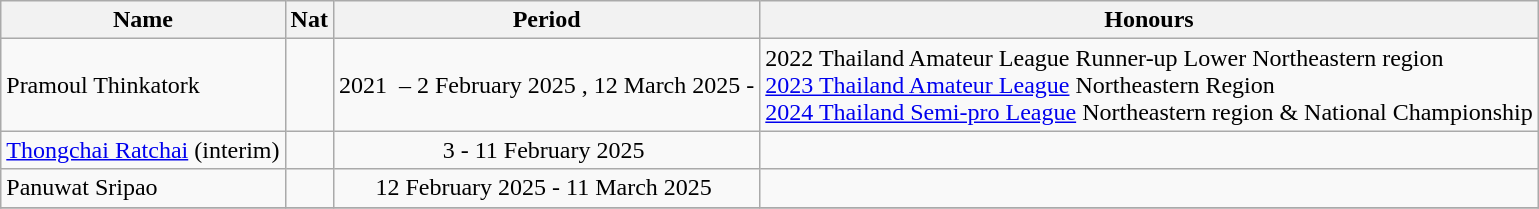<table class="wikitable">
<tr>
<th>Name</th>
<th>Nat</th>
<th>Period</th>
<th>Honours</th>
</tr>
<tr>
<td>Pramoul Thinkatork</td>
<td align="center"></td>
<td align="center">2021  – 2 February 2025 , 12 March 2025 -</td>
<td>2022 Thailand Amateur League  Runner-up Lower Northeastern region <br>  <a href='#'>2023 Thailand Amateur League</a>  Northeastern Region <br>  <a href='#'>2024 Thailand Semi-pro League</a>  Northeastern region & National Championship</td>
</tr>
<tr>
<td><a href='#'>Thongchai Ratchai</a> (interim)</td>
<td align="center"></td>
<td align="center">3 - 11 February 2025 </td>
<td></td>
</tr>
<tr>
<td>Panuwat Sripao</td>
<td align="center"></td>
<td align="center">12 February 2025 - 11 March 2025 </td>
<td></td>
</tr>
<tr>
</tr>
</table>
